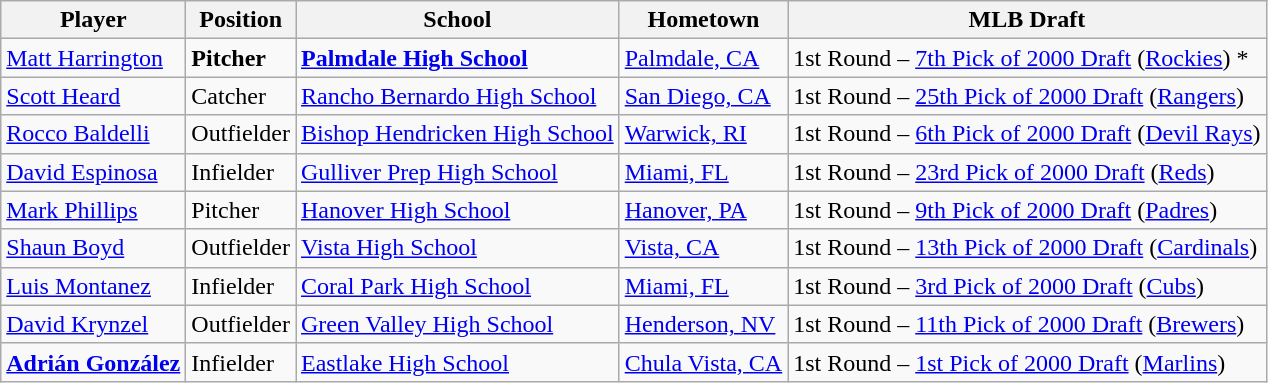<table class="wikitable">
<tr>
<th>Player</th>
<th>Position</th>
<th>School</th>
<th>Hometown</th>
<th>MLB Draft</th>
</tr>
<tr>
<td><a href='#'>Matt Harrington</a></td>
<td><strong>Pitcher</strong></td>
<td><strong><a href='#'>Palmdale High School</a></strong></td>
<td><a href='#'>Palmdale, CA</a></td>
<td>1st Round – <a href='#'>7th Pick of 2000 Draft</a> (<a href='#'>Rockies</a>) *</td>
</tr>
<tr>
<td><a href='#'>Scott Heard</a></td>
<td>Catcher</td>
<td><a href='#'>Rancho Bernardo High School</a></td>
<td><a href='#'>San Diego, CA</a></td>
<td>1st Round – <a href='#'>25th Pick of 2000 Draft</a> (<a href='#'>Rangers</a>)</td>
</tr>
<tr>
<td><a href='#'>Rocco Baldelli</a></td>
<td>Outfielder</td>
<td><a href='#'>Bishop Hendricken High School</a></td>
<td><a href='#'>Warwick, RI</a></td>
<td>1st Round – <a href='#'>6th Pick of 2000 Draft</a> (<a href='#'>Devil Rays</a>)</td>
</tr>
<tr>
<td><a href='#'>David Espinosa</a></td>
<td>Infielder</td>
<td><a href='#'>Gulliver Prep High School</a></td>
<td><a href='#'>Miami, FL</a></td>
<td>1st Round – <a href='#'>23rd Pick of 2000 Draft</a> (<a href='#'>Reds</a>)</td>
</tr>
<tr>
<td><a href='#'>Mark Phillips</a></td>
<td>Pitcher</td>
<td><a href='#'>Hanover High School</a></td>
<td><a href='#'>Hanover, PA</a></td>
<td>1st Round – <a href='#'>9th Pick of 2000 Draft</a> (<a href='#'>Padres</a>)</td>
</tr>
<tr>
<td><a href='#'>Shaun Boyd</a></td>
<td>Outfielder</td>
<td><a href='#'>Vista High School</a></td>
<td><a href='#'>Vista, CA</a></td>
<td>1st Round – <a href='#'>13th Pick of 2000 Draft</a> (<a href='#'>Cardinals</a>)</td>
</tr>
<tr>
<td><a href='#'>Luis Montanez</a></td>
<td>Infielder</td>
<td><a href='#'>Coral Park High School</a></td>
<td><a href='#'>Miami, FL</a></td>
<td>1st Round – <a href='#'>3rd Pick of 2000 Draft</a> (<a href='#'>Cubs</a>)</td>
</tr>
<tr>
<td><a href='#'>David Krynzel</a></td>
<td>Outfielder</td>
<td><a href='#'>Green Valley High School</a></td>
<td><a href='#'>Henderson, NV</a></td>
<td>1st Round – <a href='#'>11th Pick of 2000 Draft</a> (<a href='#'>Brewers</a>)</td>
</tr>
<tr>
<td><strong><a href='#'>Adrián González</a></strong></td>
<td>Infielder</td>
<td><a href='#'>Eastlake High School</a></td>
<td><a href='#'>Chula Vista, CA</a></td>
<td>1st Round – <a href='#'>1st Pick of 2000 Draft</a> (<a href='#'>Marlins</a>)</td>
</tr>
</table>
